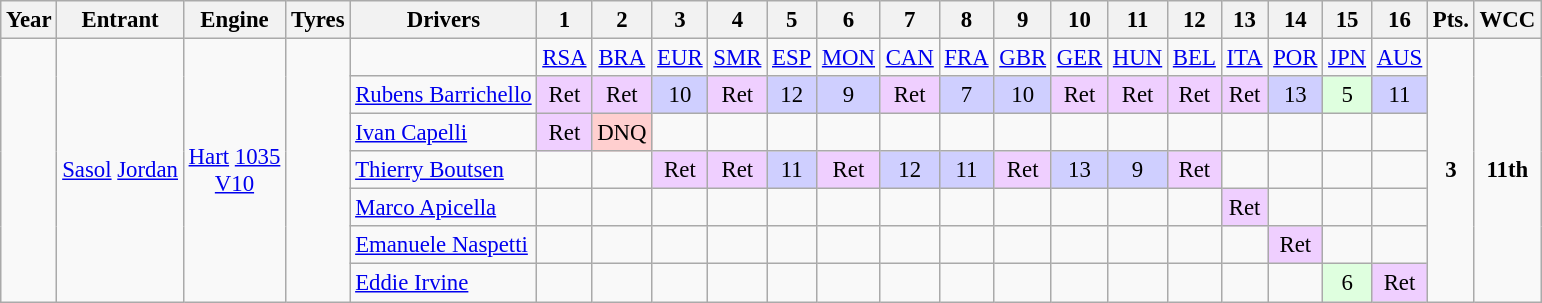<table class="wikitable" style="text-align:center; font-size:95%">
<tr>
<th>Year</th>
<th>Entrant</th>
<th>Engine</th>
<th>Tyres</th>
<th>Drivers</th>
<th>1</th>
<th>2</th>
<th>3</th>
<th>4</th>
<th>5</th>
<th>6</th>
<th>7</th>
<th>8</th>
<th>9</th>
<th>10</th>
<th>11</th>
<th>12</th>
<th>13</th>
<th>14</th>
<th>15</th>
<th>16</th>
<th>Pts.</th>
<th>WCC</th>
</tr>
<tr>
<td rowspan="7"></td>
<td rowspan="7"><a href='#'>Sasol</a> <a href='#'>Jordan</a></td>
<td rowspan="7"><a href='#'>Hart</a> <a href='#'>1035</a><br><a href='#'>V10</a></td>
<td rowspan="7"></td>
<td></td>
<td><a href='#'>RSA</a></td>
<td><a href='#'>BRA</a></td>
<td><a href='#'>EUR</a></td>
<td><a href='#'>SMR</a></td>
<td><a href='#'>ESP</a></td>
<td><a href='#'>MON</a></td>
<td><a href='#'>CAN</a></td>
<td><a href='#'>FRA</a></td>
<td><a href='#'>GBR</a></td>
<td><a href='#'>GER</a></td>
<td><a href='#'>HUN</a></td>
<td><a href='#'>BEL</a></td>
<td><a href='#'>ITA</a></td>
<td><a href='#'>POR</a></td>
<td><a href='#'>JPN</a></td>
<td><a href='#'>AUS</a></td>
<td rowspan="7"><strong>3</strong></td>
<td rowspan="7"><strong>11th</strong></td>
</tr>
<tr>
<td align="left"><a href='#'>Rubens Barrichello</a></td>
<td style="background:#efcfff;">Ret</td>
<td style="background:#efcfff;">Ret</td>
<td style="background:#cfcfff;">10</td>
<td style="background:#efcfff;">Ret</td>
<td style="background:#cfcfff;">12</td>
<td style="background:#cfcfff;">9</td>
<td style="background:#efcfff;">Ret</td>
<td style="background:#cfcfff;">7</td>
<td style="background:#cfcfff;">10</td>
<td style="background:#efcfff;">Ret</td>
<td style="background:#efcfff;">Ret</td>
<td style="background:#efcfff;">Ret</td>
<td style="background:#efcfff;">Ret</td>
<td style="background:#cfcfff;">13</td>
<td style="background:#dfffdf;">5</td>
<td style="background:#cfcfff;">11</td>
</tr>
<tr>
<td align="left"><a href='#'>Ivan Capelli</a></td>
<td style="background:#efcfff;">Ret</td>
<td style="background:#ffcfcf;">DNQ</td>
<td></td>
<td></td>
<td></td>
<td></td>
<td></td>
<td></td>
<td></td>
<td></td>
<td></td>
<td></td>
<td></td>
<td></td>
<td></td>
<td></td>
</tr>
<tr>
<td align="left"><a href='#'>Thierry Boutsen</a></td>
<td></td>
<td></td>
<td style="background:#efcfff;">Ret</td>
<td style="background:#efcfff;">Ret</td>
<td style="background:#cfcfff;">11</td>
<td style="background:#efcfff;">Ret</td>
<td style="background:#cfcfff;">12</td>
<td style="background:#cfcfff;">11</td>
<td style="background:#efcfff;">Ret</td>
<td style="background:#cfcfff;">13</td>
<td style="background:#cfcfff;">9</td>
<td style="background:#efcfff;">Ret</td>
<td></td>
<td></td>
<td></td>
<td></td>
</tr>
<tr>
<td align="left"><a href='#'>Marco Apicella</a></td>
<td></td>
<td></td>
<td></td>
<td></td>
<td></td>
<td></td>
<td></td>
<td></td>
<td></td>
<td></td>
<td></td>
<td></td>
<td style="background:#efcfff;">Ret</td>
<td></td>
<td></td>
<td></td>
</tr>
<tr>
<td align="left"><a href='#'>Emanuele Naspetti</a></td>
<td></td>
<td></td>
<td></td>
<td></td>
<td></td>
<td></td>
<td></td>
<td></td>
<td></td>
<td></td>
<td></td>
<td></td>
<td></td>
<td style="background:#efcfff;">Ret</td>
<td></td>
<td></td>
</tr>
<tr>
<td align="left"><a href='#'>Eddie Irvine</a></td>
<td></td>
<td></td>
<td></td>
<td></td>
<td></td>
<td></td>
<td></td>
<td></td>
<td></td>
<td></td>
<td></td>
<td></td>
<td></td>
<td></td>
<td style="background:#dfffdf;">6</td>
<td style="background:#efcfff;">Ret</td>
</tr>
</table>
